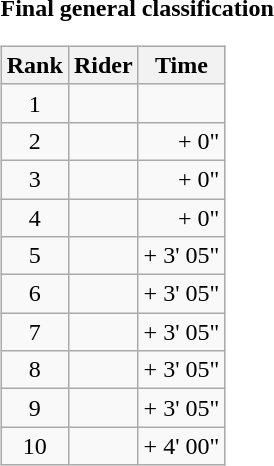<table>
<tr>
<td><strong>Final general classification</strong><br><table class="wikitable">
<tr>
<th scope="col">Rank</th>
<th scope="col">Rider</th>
<th scope="col">Time</th>
</tr>
<tr>
<td style="text-align:center;">1</td>
<td></td>
<td style="text-align:right;"></td>
</tr>
<tr>
<td style="text-align:center;">2</td>
<td></td>
<td style="text-align:right;">+ 0"</td>
</tr>
<tr>
<td style="text-align:center;">3</td>
<td></td>
<td style="text-align:right;">+ 0"</td>
</tr>
<tr>
<td style="text-align:center;">4</td>
<td></td>
<td style="text-align:right;">+ 0"</td>
</tr>
<tr>
<td style="text-align:center;">5</td>
<td></td>
<td style="text-align:right;">+ 3' 05"</td>
</tr>
<tr>
<td style="text-align:center;">6</td>
<td></td>
<td style="text-align:right;">+ 3' 05"</td>
</tr>
<tr>
<td style="text-align:center;">7</td>
<td></td>
<td style="text-align:right;">+ 3' 05"</td>
</tr>
<tr>
<td style="text-align:center;">8</td>
<td></td>
<td style="text-align:right;">+ 3' 05"</td>
</tr>
<tr>
<td style="text-align:center;">9</td>
<td></td>
<td style="text-align:right;">+ 3' 05"</td>
</tr>
<tr>
<td style="text-align:center;">10</td>
<td></td>
<td style="text-align:right;">+ 4' 00"</td>
</tr>
</table>
</td>
</tr>
</table>
